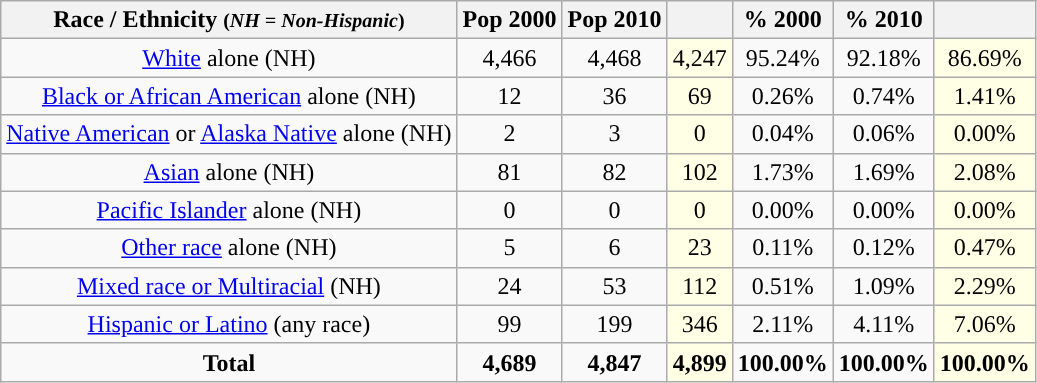<table class="wikitable" style="text-align:center;">
<tr>
<th>Race / Ethnicity <small>(<em>NH = Non-Hispanic</em>)</small></th>
<th>Pop 2000</th>
<th>Pop 2010</th>
<th></th>
<th>% 2000</th>
<th>% 2010</th>
<th></th>
</tr>
<tr>
<td><a href='#'>White</a> alone (NH)</td>
<td>4,466</td>
<td>4,468</td>
<td style='background: #ffffe6;'>4,247</td>
<td>95.24%</td>
<td>92.18%</td>
<td style='background: #ffffe6;'>86.69%</td>
</tr>
<tr>
<td><a href='#'>Black or African American</a> alone (NH)</td>
<td>12</td>
<td>36</td>
<td style='background: #ffffe6;'>69</td>
<td>0.26%</td>
<td>0.74%</td>
<td style='background: #ffffe6;'>1.41%</td>
</tr>
<tr>
<td><a href='#'>Native American</a> or <a href='#'>Alaska Native</a> alone (NH)</td>
<td>2</td>
<td>3</td>
<td style='background: #ffffe6;'>0</td>
<td>0.04%</td>
<td>0.06%</td>
<td style='background: #ffffe6;'>0.00%</td>
</tr>
<tr>
<td><a href='#'>Asian</a> alone (NH)</td>
<td>81</td>
<td>82</td>
<td style='background: #ffffe6;'>102</td>
<td>1.73%</td>
<td>1.69%</td>
<td style='background: #ffffe6;'>2.08%</td>
</tr>
<tr>
<td><a href='#'>Pacific Islander</a> alone (NH)</td>
<td>0</td>
<td>0</td>
<td style='background: #ffffe6;'>0</td>
<td>0.00%</td>
<td>0.00%</td>
<td style='background: #ffffe6;'>0.00%</td>
</tr>
<tr>
<td><a href='#'>Other race</a> alone (NH)</td>
<td>5</td>
<td>6</td>
<td style='background: #ffffe6;'>23</td>
<td>0.11%</td>
<td>0.12%</td>
<td style='background: #ffffe6;'>0.47%</td>
</tr>
<tr>
<td><a href='#'>Mixed race or Multiracial</a> (NH)</td>
<td>24</td>
<td>53</td>
<td style='background: #ffffe6;'>112</td>
<td>0.51%</td>
<td>1.09%</td>
<td style='background: #ffffe6;'>2.29%</td>
</tr>
<tr>
<td><a href='#'>Hispanic or Latino</a> (any race)</td>
<td>99</td>
<td>199</td>
<td style='background: #ffffe6;'>346</td>
<td>2.11%</td>
<td>4.11%</td>
<td style='background: #ffffe6;'>7.06%</td>
</tr>
<tr>
<td><strong>Total</strong></td>
<td><strong>4,689</strong></td>
<td><strong>4,847</strong></td>
<td style='background: #ffffe6;'><strong>4,899</strong></td>
<td><strong>100.00%</strong></td>
<td><strong>100.00%</strong></td>
<td style='background: #ffffe6;'><strong>100.00%</strong></td>
</tr>
</table>
